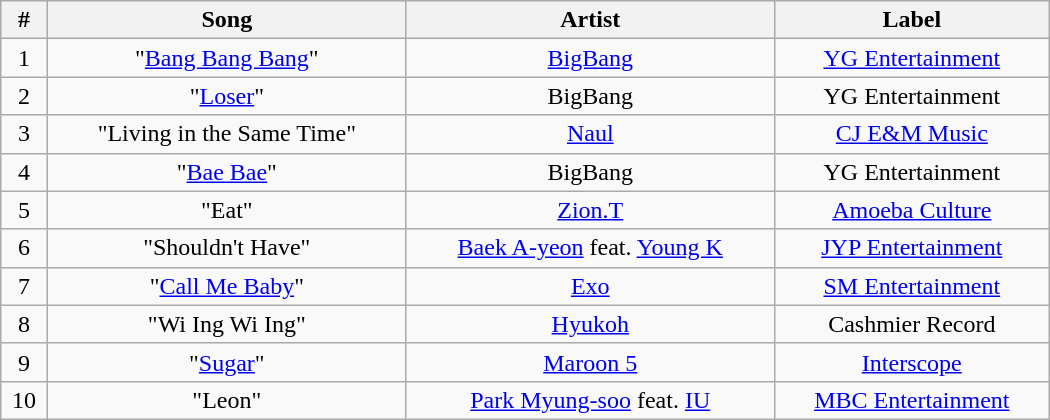<table class="wikitable" style="text-align: center; width: 700px;">
<tr>
<th>#</th>
<th>Song</th>
<th>Artist</th>
<th>Label</th>
</tr>
<tr>
<td>1</td>
<td>"<a href='#'>Bang Bang Bang</a>"</td>
<td><a href='#'>BigBang</a></td>
<td><a href='#'>YG Entertainment</a></td>
</tr>
<tr>
<td>2</td>
<td>"<a href='#'>Loser</a>"</td>
<td>BigBang</td>
<td>YG Entertainment</td>
</tr>
<tr>
<td>3</td>
<td>"Living in the Same Time"</td>
<td><a href='#'>Naul</a></td>
<td><a href='#'>CJ E&M Music</a></td>
</tr>
<tr>
<td>4</td>
<td>"<a href='#'>Bae Bae</a>"</td>
<td>BigBang</td>
<td>YG Entertainment</td>
</tr>
<tr>
<td>5</td>
<td>"Eat"</td>
<td><a href='#'>Zion.T</a></td>
<td><a href='#'>Amoeba Culture</a></td>
</tr>
<tr>
<td>6</td>
<td>"Shouldn't Have"</td>
<td><a href='#'>Baek A-yeon</a> feat. <a href='#'>Young K</a></td>
<td><a href='#'>JYP Entertainment</a></td>
</tr>
<tr>
<td>7</td>
<td>"<a href='#'>Call Me Baby</a>"</td>
<td><a href='#'>Exo</a></td>
<td><a href='#'>SM Entertainment</a></td>
</tr>
<tr>
<td>8</td>
<td>"Wi Ing Wi Ing"</td>
<td><a href='#'>Hyukoh</a></td>
<td>Cashmier Record</td>
</tr>
<tr>
<td>9</td>
<td>"<a href='#'>Sugar</a>"</td>
<td><a href='#'>Maroon 5</a></td>
<td><a href='#'>Interscope</a></td>
</tr>
<tr>
<td>10</td>
<td>"Leon"</td>
<td><a href='#'>Park Myung-soo</a> feat. <a href='#'>IU</a></td>
<td><a href='#'>MBC Entertainment</a></td>
</tr>
</table>
